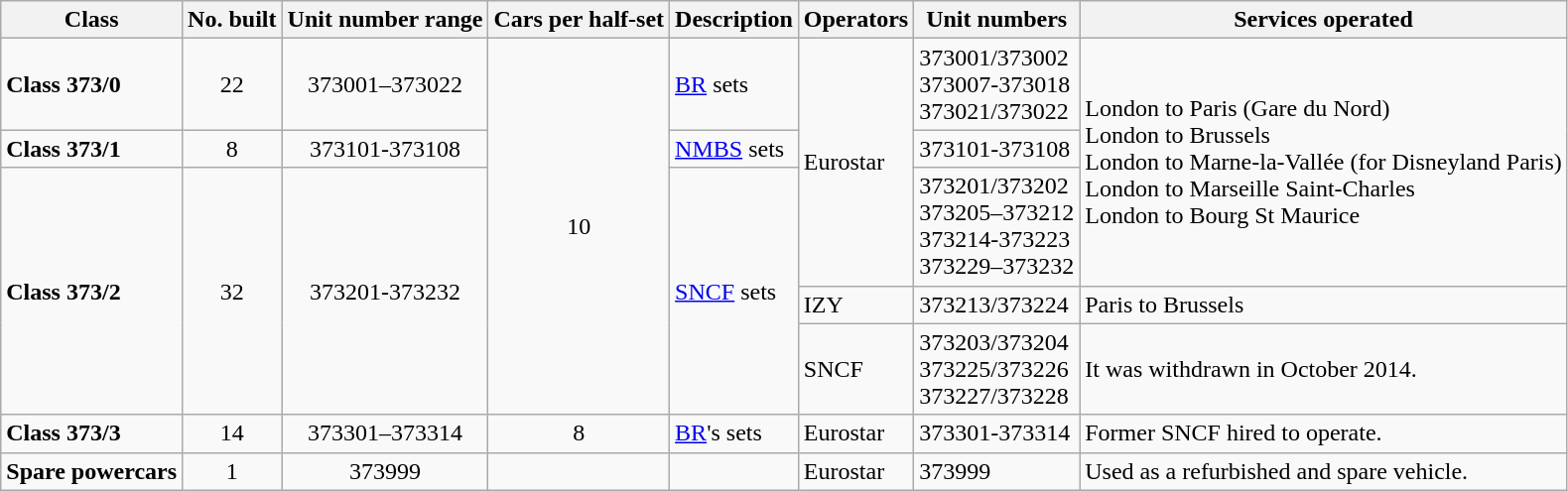<table class="wikitable">
<tr>
<th>Class</th>
<th>No. built</th>
<th>Unit number range</th>
<th>Cars per half-set</th>
<th align=left>Description</th>
<th align=left>Operators</th>
<th align=left>Unit numbers</th>
<th align=left>Services operated</th>
</tr>
<tr>
<td><strong>Class 373/0</strong></td>
<td align=center>22</td>
<td align=center>373001–373022</td>
<td rowspan="5" align="center">10</td>
<td><a href='#'>BR</a> sets</td>
<td rowspan=3>Eurostar</td>
<td>373001/373002<br>373007-373018<br>373021/373022</td>
<td rowspan=3>London to Paris (Gare du Nord)<br>London to Brussels<br>London to Marne-la-Vallée (for Disneyland Paris)<br>London to Marseille Saint-Charles<br>London to Bourg St Maurice</td>
</tr>
<tr>
<td><strong>Class 373/1</strong></td>
<td align="center">8</td>
<td align=center>373101-373108</td>
<td><a href='#'>NMBS</a> sets</td>
<td>373101-373108</td>
</tr>
<tr>
<td rowspan="3"><strong>Class 373/2</strong></td>
<td rowspan="3" align="center">32</td>
<td rowspan="3" align="center">373201-373232</td>
<td rowspan="3"><a href='#'>SNCF</a> sets</td>
<td>373201/373202<br>373205–373212<br>373214-373223<br>373229–373232</td>
</tr>
<tr>
<td>IZY</td>
<td>373213/373224</td>
<td>Paris to Brussels</td>
</tr>
<tr>
<td>SNCF</td>
<td>373203/373204<br>373225/373226<br>373227/373228</td>
<td>It was withdrawn in October 2014.</td>
</tr>
<tr>
<td><strong>Class 373/3</strong></td>
<td align="center">14</td>
<td align="center">373301–373314</td>
<td align="center">8</td>
<td><a href='#'>BR</a>'s <em></em> sets</td>
<td>Eurostar</td>
<td>373301-373314</td>
<td>Former SNCF hired to operate.</td>
</tr>
<tr>
<td><strong>Spare powercars</strong></td>
<td align="center">1</td>
<td align="center">373999</td>
<td></td>
<td></td>
<td>Eurostar</td>
<td>373999</td>
<td>Used as a refurbished and spare vehicle.</td>
</tr>
</table>
